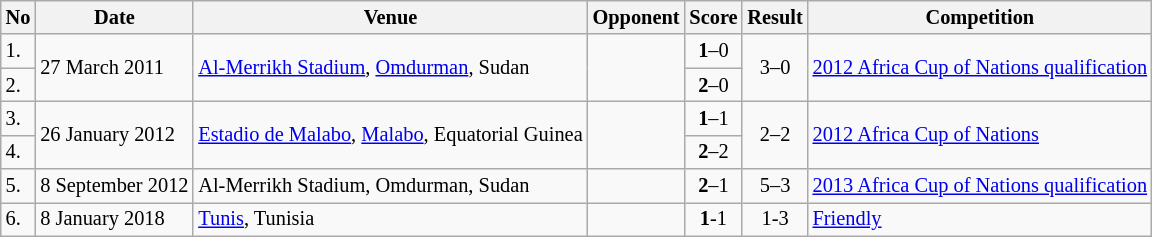<table class="wikitable" style="font-size:85%;">
<tr>
<th>No</th>
<th>Date</th>
<th>Venue</th>
<th>Opponent</th>
<th>Score</th>
<th>Result</th>
<th>Competition</th>
</tr>
<tr>
<td>1.</td>
<td rowspan="2">27 March 2011</td>
<td rowspan="2"><a href='#'>Al-Merrikh Stadium</a>, <a href='#'>Omdurman</a>, Sudan</td>
<td rowspan="2"></td>
<td align=center><strong>1</strong>–0</td>
<td rowspan="2" style="text-align:center">3–0</td>
<td rowspan="2"><a href='#'>2012 Africa Cup of Nations qualification</a></td>
</tr>
<tr>
<td>2.</td>
<td align=center><strong>2</strong>–0</td>
</tr>
<tr>
<td>3.</td>
<td rowspan="2">26 January 2012</td>
<td rowspan="2"><a href='#'>Estadio de Malabo</a>, <a href='#'>Malabo</a>, Equatorial Guinea</td>
<td rowspan="2"></td>
<td align=center><strong>1</strong>–1</td>
<td rowspan="2" style="text-align:center">2–2</td>
<td rowspan="2"><a href='#'>2012 Africa Cup of Nations</a></td>
</tr>
<tr>
<td>4.</td>
<td align=center><strong>2</strong>–2</td>
</tr>
<tr>
<td>5.</td>
<td>8 September 2012</td>
<td>Al-Merrikh Stadium, Omdurman, Sudan</td>
<td></td>
<td align=center><strong>2</strong>–1</td>
<td align=center>5–3</td>
<td><a href='#'>2013 Africa Cup of Nations qualification</a></td>
</tr>
<tr>
<td>6.</td>
<td>8 January 2018</td>
<td><a href='#'>Tunis</a>, Tunisia</td>
<td></td>
<td align=center><strong>1</strong>-1</td>
<td align=center>1-3</td>
<td><a href='#'>Friendly</a></td>
</tr>
</table>
